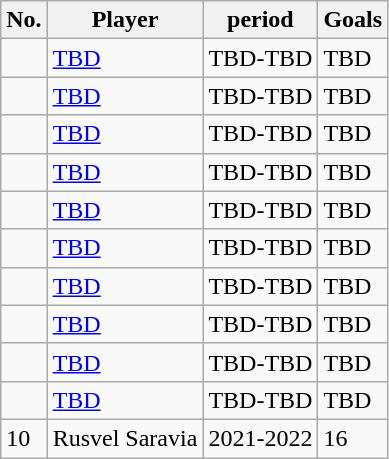<table class="wikitable">
<tr>
<th>No.</th>
<th>Player</th>
<th>period</th>
<th>Goals</th>
</tr>
<tr>
<td></td>
<td> <a href='#'>TBD</a></td>
<td>TBD-TBD</td>
<td>TBD</td>
</tr>
<tr>
<td></td>
<td> <a href='#'>TBD</a></td>
<td>TBD-TBD</td>
<td>TBD</td>
</tr>
<tr>
<td></td>
<td> <a href='#'>TBD</a></td>
<td>TBD-TBD</td>
<td>TBD</td>
</tr>
<tr>
<td></td>
<td> <a href='#'>TBD</a></td>
<td>TBD-TBD</td>
<td>TBD</td>
</tr>
<tr>
<td></td>
<td> <a href='#'>TBD</a></td>
<td>TBD-TBD</td>
<td>TBD</td>
</tr>
<tr>
<td></td>
<td> <a href='#'>TBD</a></td>
<td>TBD-TBD</td>
<td>TBD</td>
</tr>
<tr>
<td></td>
<td> <a href='#'>TBD</a></td>
<td>TBD-TBD</td>
<td>TBD</td>
</tr>
<tr>
<td></td>
<td> <a href='#'>TBD</a></td>
<td>TBD-TBD</td>
<td>TBD</td>
</tr>
<tr>
<td></td>
<td> <a href='#'>TBD</a></td>
<td>TBD-TBD</td>
<td>TBD</td>
</tr>
<tr>
<td></td>
<td> <a href='#'>TBD</a></td>
<td>TBD-TBD</td>
<td>TBD</td>
</tr>
<tr>
<td>10</td>
<td> Rusvel Saravia</td>
<td>2021-2022</td>
<td>16</td>
</tr>
</table>
